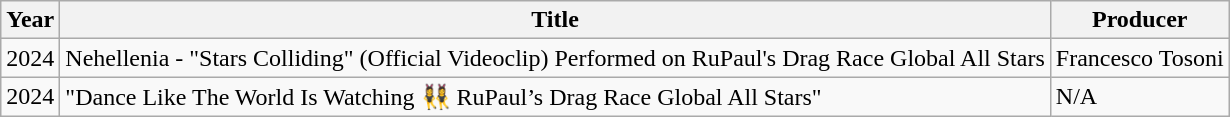<table class="wikitable plainrowheaders" style="text-align:left;">
<tr>
<th>Year</th>
<th>Title</th>
<th>Producer</th>
</tr>
<tr>
<td>2024</td>
<td>Nehellenia - "Stars Colliding" (Official Videoclip) Performed on RuPaul's Drag Race Global All Stars</td>
<td>Francesco Tosoni</td>
</tr>
<tr>
<td>2024</td>
<td>"Dance Like The World Is Watching 👯‍♀️ RuPaul’s Drag Race Global All Stars"</td>
<td>N/A</td>
</tr>
</table>
